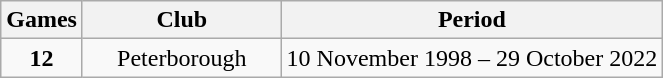<table class="wikitable sortable" style="text-align:center;">
<tr>
<th>Games</th>
<th style="width:30%;">Club</th>
<th>Period</th>
</tr>
<tr>
<td><strong>12</strong></td>
<td>Peterborough</td>
<td>10 November 1998 – 29 October 2022</td>
</tr>
</table>
